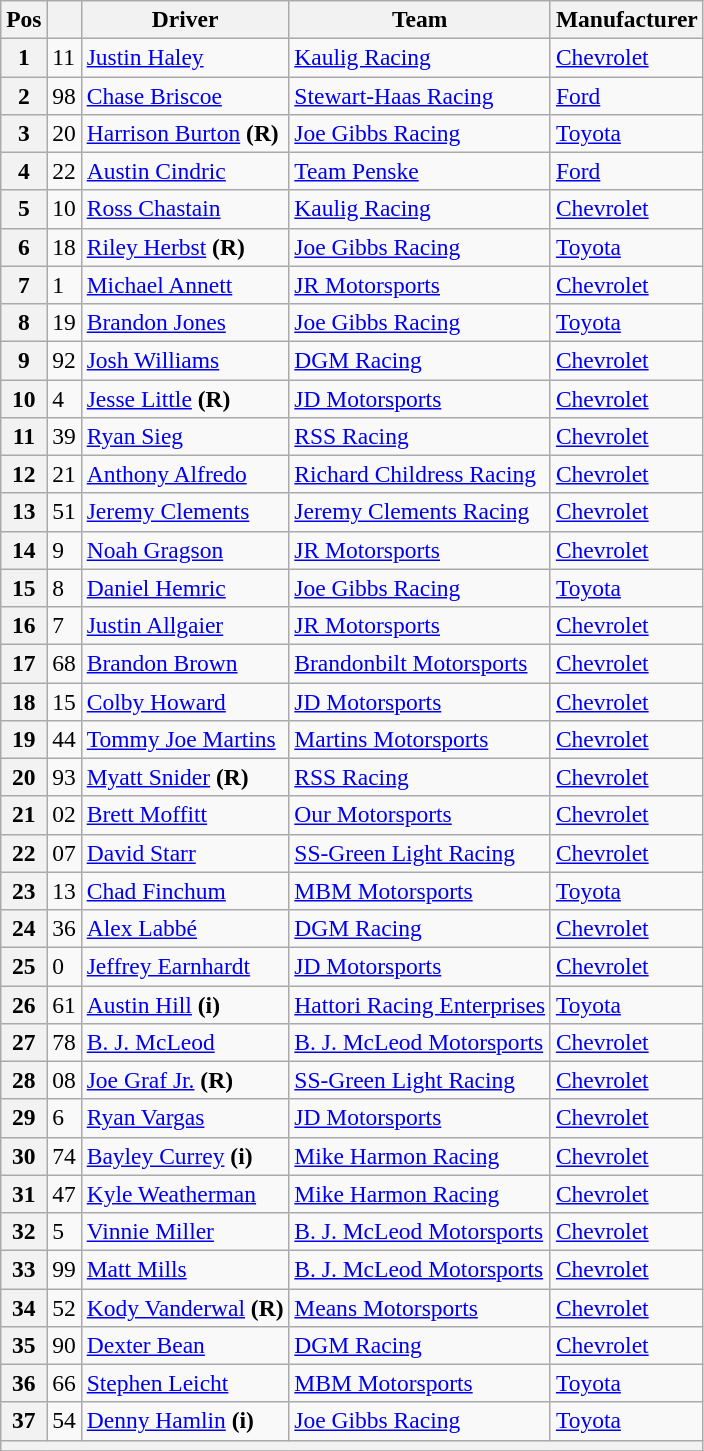<table class="wikitable" style="font-size:98%">
<tr>
<th>Pos</th>
<th></th>
<th>Driver</th>
<th>Team</th>
<th>Manufacturer</th>
</tr>
<tr>
<th>1</th>
<td>11</td>
<td><a href='#'>Justin Haley</a></td>
<td><a href='#'>Kaulig Racing</a></td>
<td><a href='#'>Chevrolet</a></td>
</tr>
<tr>
<th>2</th>
<td>98</td>
<td><a href='#'>Chase Briscoe</a></td>
<td><a href='#'>Stewart-Haas Racing</a></td>
<td><a href='#'>Ford</a></td>
</tr>
<tr>
<th>3</th>
<td>20</td>
<td><a href='#'>Harrison Burton</a> <strong>(R)</strong></td>
<td><a href='#'>Joe Gibbs Racing</a></td>
<td><a href='#'>Toyota</a></td>
</tr>
<tr>
<th>4</th>
<td>22</td>
<td><a href='#'>Austin Cindric</a></td>
<td><a href='#'>Team Penske</a></td>
<td><a href='#'>Ford</a></td>
</tr>
<tr>
<th>5</th>
<td>10</td>
<td><a href='#'>Ross Chastain</a></td>
<td><a href='#'>Kaulig Racing</a></td>
<td><a href='#'>Chevrolet</a></td>
</tr>
<tr>
<th>6</th>
<td>18</td>
<td><a href='#'>Riley Herbst</a> <strong>(R)</strong></td>
<td><a href='#'>Joe Gibbs Racing</a></td>
<td><a href='#'>Toyota</a></td>
</tr>
<tr>
<th>7</th>
<td>1</td>
<td><a href='#'>Michael Annett</a></td>
<td><a href='#'>JR Motorsports</a></td>
<td><a href='#'>Chevrolet</a></td>
</tr>
<tr>
<th>8</th>
<td>19</td>
<td><a href='#'>Brandon Jones</a></td>
<td><a href='#'>Joe Gibbs Racing</a></td>
<td><a href='#'>Toyota</a></td>
</tr>
<tr>
<th>9</th>
<td>92</td>
<td><a href='#'>Josh Williams</a></td>
<td><a href='#'>DGM Racing</a></td>
<td><a href='#'>Chevrolet</a></td>
</tr>
<tr>
<th>10</th>
<td>4</td>
<td><a href='#'>Jesse Little</a> <strong>(R)</strong></td>
<td><a href='#'>JD Motorsports</a></td>
<td><a href='#'>Chevrolet</a></td>
</tr>
<tr>
<th>11</th>
<td>39</td>
<td><a href='#'>Ryan Sieg</a></td>
<td><a href='#'>RSS Racing</a></td>
<td><a href='#'>Chevrolet</a></td>
</tr>
<tr>
<th>12</th>
<td>21</td>
<td><a href='#'>Anthony Alfredo</a></td>
<td><a href='#'>Richard Childress Racing</a></td>
<td><a href='#'>Chevrolet</a></td>
</tr>
<tr>
<th>13</th>
<td>51</td>
<td><a href='#'>Jeremy Clements</a></td>
<td><a href='#'>Jeremy Clements Racing</a></td>
<td><a href='#'>Chevrolet</a></td>
</tr>
<tr>
<th>14</th>
<td>9</td>
<td><a href='#'>Noah Gragson</a></td>
<td><a href='#'>JR Motorsports</a></td>
<td><a href='#'>Chevrolet</a></td>
</tr>
<tr>
<th>15</th>
<td>8</td>
<td><a href='#'>Daniel Hemric</a></td>
<td><a href='#'>Joe Gibbs Racing</a></td>
<td><a href='#'>Toyota</a></td>
</tr>
<tr>
<th>16</th>
<td>7</td>
<td><a href='#'>Justin Allgaier</a></td>
<td><a href='#'>JR Motorsports</a></td>
<td><a href='#'>Chevrolet</a></td>
</tr>
<tr>
<th>17</th>
<td>68</td>
<td><a href='#'>Brandon Brown</a></td>
<td><a href='#'>Brandonbilt Motorsports</a></td>
<td><a href='#'>Chevrolet</a></td>
</tr>
<tr>
<th>18</th>
<td>15</td>
<td><a href='#'>Colby Howard</a></td>
<td><a href='#'>JD Motorsports</a></td>
<td><a href='#'>Chevrolet</a></td>
</tr>
<tr>
<th>19</th>
<td>44</td>
<td><a href='#'>Tommy Joe Martins</a></td>
<td><a href='#'>Martins Motorsports</a></td>
<td><a href='#'>Chevrolet</a></td>
</tr>
<tr>
<th>20</th>
<td>93</td>
<td><a href='#'>Myatt Snider</a> <strong>(R)</strong></td>
<td><a href='#'>RSS Racing</a></td>
<td><a href='#'>Chevrolet</a></td>
</tr>
<tr>
<th>21</th>
<td>02</td>
<td><a href='#'>Brett Moffitt</a></td>
<td><a href='#'>Our Motorsports</a></td>
<td><a href='#'>Chevrolet</a></td>
</tr>
<tr>
<th>22</th>
<td>07</td>
<td><a href='#'>David Starr</a></td>
<td><a href='#'>SS-Green Light Racing</a></td>
<td><a href='#'>Chevrolet</a></td>
</tr>
<tr>
<th>23</th>
<td>13</td>
<td><a href='#'>Chad Finchum</a></td>
<td><a href='#'>MBM Motorsports</a></td>
<td><a href='#'>Toyota</a></td>
</tr>
<tr>
<th>24</th>
<td>36</td>
<td><a href='#'>Alex Labbé</a></td>
<td><a href='#'>DGM Racing</a></td>
<td><a href='#'>Chevrolet</a></td>
</tr>
<tr>
<th>25</th>
<td>0</td>
<td><a href='#'>Jeffrey Earnhardt</a></td>
<td><a href='#'>JD Motorsports</a></td>
<td><a href='#'>Chevrolet</a></td>
</tr>
<tr>
<th>26</th>
<td>61</td>
<td><a href='#'>Austin Hill</a> <strong>(i)</strong></td>
<td><a href='#'>Hattori Racing Enterprises</a></td>
<td><a href='#'>Toyota</a></td>
</tr>
<tr>
<th>27</th>
<td>78</td>
<td><a href='#'>B. J. McLeod</a></td>
<td><a href='#'>B. J. McLeod Motorsports</a></td>
<td><a href='#'>Chevrolet</a></td>
</tr>
<tr>
<th>28</th>
<td>08</td>
<td><a href='#'>Joe Graf Jr.</a> <strong>(R)</strong></td>
<td><a href='#'>SS-Green Light Racing</a></td>
<td><a href='#'>Chevrolet</a></td>
</tr>
<tr>
<th>29</th>
<td>6</td>
<td><a href='#'>Ryan Vargas</a></td>
<td><a href='#'>JD Motorsports</a></td>
<td><a href='#'>Chevrolet</a></td>
</tr>
<tr>
<th>30</th>
<td>74</td>
<td><a href='#'>Bayley Currey</a> <strong>(i)</strong></td>
<td><a href='#'>Mike Harmon Racing</a></td>
<td><a href='#'>Chevrolet</a></td>
</tr>
<tr>
<th>31</th>
<td>47</td>
<td><a href='#'>Kyle Weatherman</a></td>
<td><a href='#'>Mike Harmon Racing</a></td>
<td><a href='#'>Chevrolet</a></td>
</tr>
<tr>
<th>32</th>
<td>5</td>
<td><a href='#'>Vinnie Miller</a></td>
<td><a href='#'>B. J. McLeod Motorsports</a></td>
<td><a href='#'>Chevrolet</a></td>
</tr>
<tr>
<th>33</th>
<td>99</td>
<td><a href='#'>Matt Mills</a></td>
<td><a href='#'>B. J. McLeod Motorsports</a></td>
<td><a href='#'>Chevrolet</a></td>
</tr>
<tr>
<th>34</th>
<td>52</td>
<td><a href='#'>Kody Vanderwal</a> <strong>(R)</strong></td>
<td><a href='#'>Means Motorsports</a></td>
<td><a href='#'>Chevrolet</a></td>
</tr>
<tr>
<th>35</th>
<td>90</td>
<td><a href='#'>Dexter Bean</a></td>
<td><a href='#'>DGM Racing</a></td>
<td><a href='#'>Chevrolet</a></td>
</tr>
<tr>
<th>36</th>
<td>66</td>
<td><a href='#'>Stephen Leicht</a></td>
<td><a href='#'>MBM Motorsports</a></td>
<td><a href='#'>Toyota</a></td>
</tr>
<tr>
<th>37</th>
<td>54</td>
<td><a href='#'>Denny Hamlin</a> <strong>(i)</strong></td>
<td><a href='#'>Joe Gibbs Racing</a></td>
<td><a href='#'>Toyota</a></td>
</tr>
<tr>
<th colspan="6"></th>
</tr>
<tr>
</tr>
</table>
